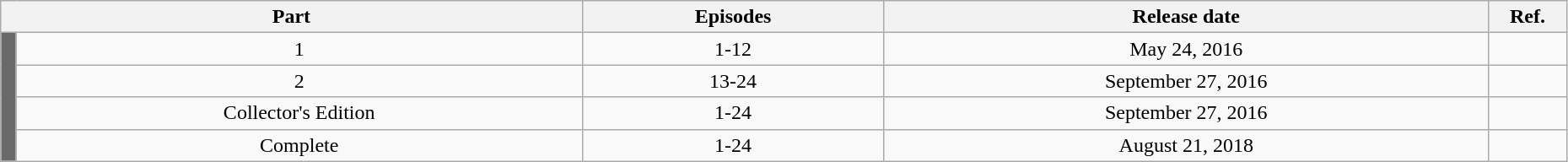<table class="wikitable" style="text-align: center; width: 98%;">
<tr>
<th colspan="2">Part</th>
<th>Episodes</th>
<th>Release date</th>
<th width="5%">Ref.</th>
</tr>
<tr>
<td rowspan="10" width="1%" style="background: DimGray;"></td>
<td>1</td>
<td>1-12</td>
<td>May 24, 2016</td>
<td></td>
</tr>
<tr>
<td>2</td>
<td>13-24</td>
<td>September 27, 2016</td>
<td></td>
</tr>
<tr>
<td>Collector's Edition</td>
<td>1-24</td>
<td>September 27, 2016</td>
<td></td>
</tr>
<tr>
<td>Complete</td>
<td>1-24</td>
<td>August 21, 2018</td>
<td></td>
</tr>
</table>
